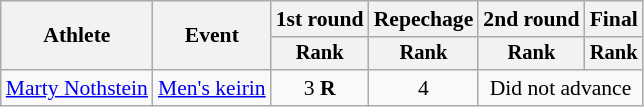<table class=wikitable style=font-size:90%;text-align:center>
<tr>
<th rowspan=2>Athlete</th>
<th rowspan=2>Event</th>
<th>1st round</th>
<th>Repechage</th>
<th>2nd round</th>
<th>Final</th>
</tr>
<tr style=font-size:95%>
<th>Rank</th>
<th>Rank</th>
<th>Rank</th>
<th>Rank</th>
</tr>
<tr>
<td align=left><a href='#'>Marty Nothstein</a></td>
<td align=left><a href='#'>Men's keirin</a></td>
<td>3 <strong>R</strong></td>
<td>4</td>
<td colspan=2>Did not advance</td>
</tr>
</table>
